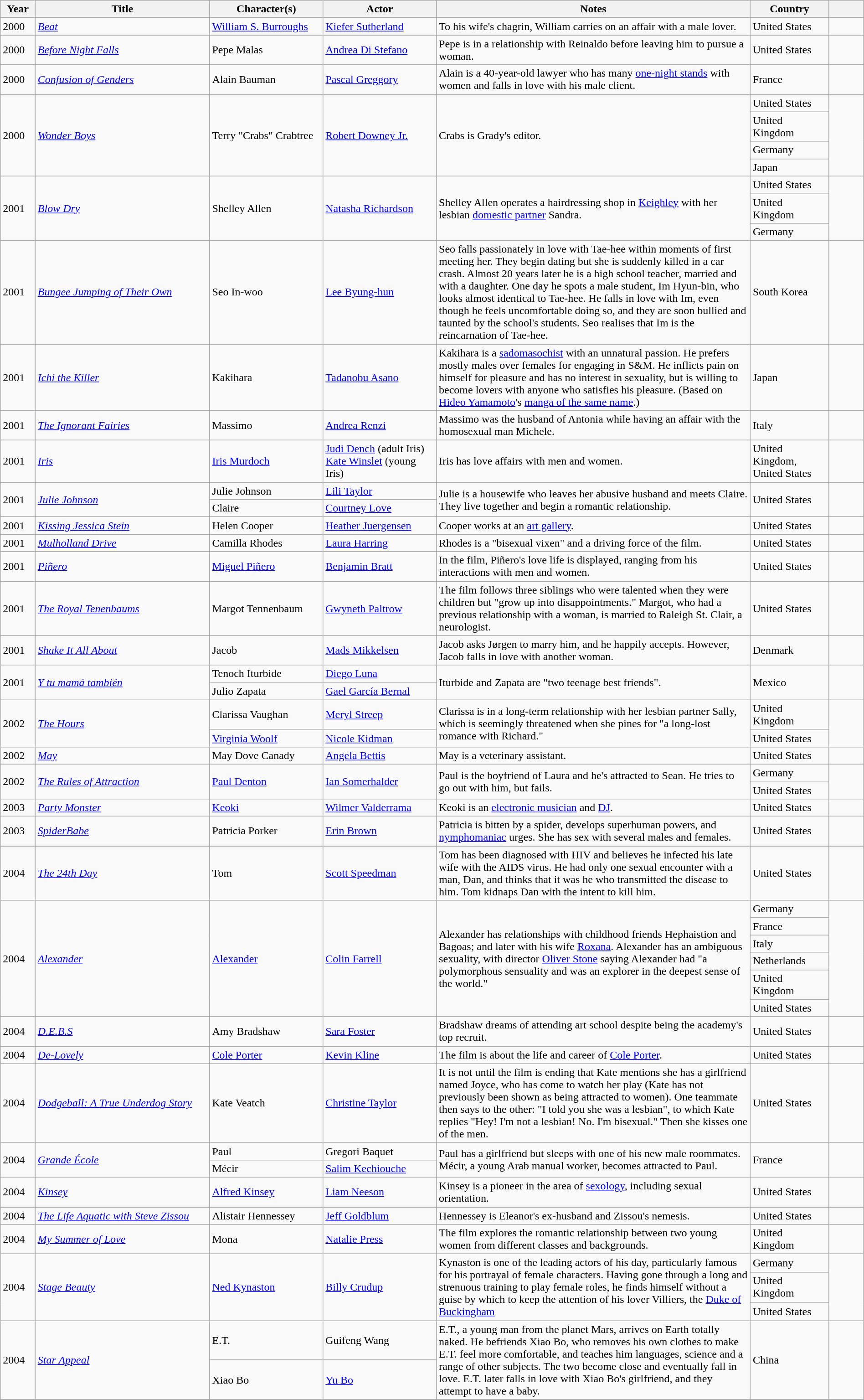<table class="wikitable sortable" style="width: 100%">
<tr>
<th style="width:4%;">Year</th>
<th style="width:20%;">Title</th>
<th style="width:13%;">Character(s)</th>
<th style="width:13%;">Actor</th>
<th style="width:36%;">Notes</th>
<th style="width:9%;">Country</th>
<th style="width:4%;" class="unsortable"></th>
</tr>
<tr>
<td>2000</td>
<td><em><a href='#'>Beat</a></em></td>
<td><a href='#'>William S. Burroughs</a></td>
<td><a href='#'>Kiefer Sutherland</a></td>
<td>To his wife's chagrin, William carries on an affair with a male lover.</td>
<td>United States</td>
<td></td>
</tr>
<tr>
<td>2000</td>
<td><em><a href='#'>Before Night Falls</a></em></td>
<td>Pepe Malas</td>
<td><a href='#'>Andrea Di Stefano</a></td>
<td>Pepe is in a relationship with Reinaldo before leaving him to pursue a woman.</td>
<td>United States</td>
<td></td>
</tr>
<tr>
<td>2000</td>
<td><em><a href='#'>Confusion of Genders</a></em></td>
<td>Alain Bauman</td>
<td><a href='#'>Pascal Greggory</a></td>
<td>Alain is a 40-year-old lawyer who has many <a href='#'>one-night stands</a> with women and falls in love with his male client.</td>
<td>France</td>
<td></td>
</tr>
<tr>
<td rowspan="4">2000</td>
<td rowspan="4"><em><a href='#'>Wonder Boys</a></em></td>
<td rowspan="4">Terry "Crabs" Crabtree</td>
<td rowspan="4"><a href='#'>Robert Downey Jr.</a></td>
<td rowspan="4">Crabs is Grady's editor.</td>
<td>United States</td>
<td rowspan="4"></td>
</tr>
<tr>
<td>United Kingdom</td>
</tr>
<tr>
<td>Germany</td>
</tr>
<tr>
<td>Japan</td>
</tr>
<tr>
<td rowspan="3">2001</td>
<td rowspan="3"><em><a href='#'>Blow Dry</a></em></td>
<td rowspan="3">Shelley Allen</td>
<td rowspan="3"><a href='#'>Natasha Richardson</a></td>
<td rowspan="3">Shelley Allen operates a hairdressing shop in <a href='#'>Keighley</a> with her lesbian <a href='#'>domestic partner</a> Sandra.</td>
<td>United States</td>
<td rowspan="3"></td>
</tr>
<tr>
<td>United Kingdom</td>
</tr>
<tr>
<td>Germany</td>
</tr>
<tr>
<td>2001</td>
<td><em><a href='#'>Bungee Jumping of Their Own</a></em></td>
<td>Seo In-woo</td>
<td><a href='#'>Lee Byung-hun</a></td>
<td>Seo falls passionately in love with Tae-hee within moments of first meeting her. They begin dating but she is suddenly killed in a car crash. Almost 20 years later he is a high school teacher, married and with a daughter. One day he spots a male student, Im Hyun-bin, who looks almost identical to Tae-hee. He falls in love with Im, even though he feels uncomfortable doing so, and they are soon bullied and taunted by the school's students. Seo realises that Im is the reincarnation of Tae-hee.</td>
<td>South Korea</td>
<td></td>
</tr>
<tr>
<td>2001</td>
<td><em><a href='#'>Ichi the Killer</a></em></td>
<td>Kakihara</td>
<td><a href='#'>Tadanobu Asano</a></td>
<td>Kakihara is a <a href='#'>sadomasochist</a> with an unnatural passion. He prefers mostly males over females for engaging in S&M. He inflicts pain on himself for pleasure and has no interest in sexuality, but is willing to become lovers with anyone who satisfies his pleasure.  (Based on <a href='#'>Hideo Yamamoto</a>'s <a href='#'>manga of the same name</a>.)</td>
<td>Japan</td>
<td></td>
</tr>
<tr>
<td>2001</td>
<td><em><a href='#'>The Ignorant Fairies</a></em></td>
<td>Massimo</td>
<td><a href='#'>Andrea Renzi</a></td>
<td>Massimo was the husband of Antonia while having an affair with the homosexual man Michele.</td>
<td>Italy</td>
<td></td>
</tr>
<tr>
<td>2001</td>
<td><em><a href='#'>Iris</a></em></td>
<td><a href='#'>Iris Murdoch</a></td>
<td><a href='#'>Judi Dench</a> (adult Iris) <br> <a href='#'>Kate Winslet</a> (young Iris)</td>
<td>Iris has love affairs with men and women.</td>
<td>United Kingdom, United States</td>
<td></td>
</tr>
<tr>
<td rowspan="2">2001</td>
<td rowspan="2"><em><a href='#'>Julie Johnson</a></em></td>
<td>Julie Johnson</td>
<td><a href='#'>Lili Taylor</a></td>
<td rowspan="2">Julie is a housewife who leaves her abusive husband and meets Claire. They live together and begin a romantic relationship.</td>
<td rowspan="2">United States</td>
<td rowspan="2"></td>
</tr>
<tr>
<td>Claire</td>
<td><a href='#'>Courtney Love</a></td>
</tr>
<tr>
<td>2001</td>
<td><em><a href='#'>Kissing Jessica Stein</a></em></td>
<td>Helen Cooper</td>
<td><a href='#'>Heather Juergensen</a></td>
<td>Cooper works at an <a href='#'>art gallery</a>.</td>
<td>United States</td>
<td></td>
</tr>
<tr>
<td>2001</td>
<td><em><a href='#'>Mulholland Drive</a></em></td>
<td>Camilla Rhodes</td>
<td><a href='#'>Laura Harring</a></td>
<td>Rhodes is a "bisexual vixen" and a driving force of the film.</td>
<td>United States</td>
<td></td>
</tr>
<tr>
<td>2001</td>
<td><em><a href='#'>Piñero</a></em></td>
<td><a href='#'>Miguel Piñero</a></td>
<td><a href='#'>Benjamin Bratt</a></td>
<td>In the film, Piñero's love life is displayed, ranging from his interactions with men and women.</td>
<td>United States</td>
<td></td>
</tr>
<tr>
<td>2001</td>
<td><em><a href='#'>The Royal Tenenbaums</a></em></td>
<td>Margot Tennenbaum</td>
<td><a href='#'>Gwyneth Paltrow</a></td>
<td>The film follows three siblings who were talented when they were children but "grow up into disappointments." Margot, who had a previous relationship with a woman, is married to Raleigh St. Clair, a neurologist.</td>
<td>United States</td>
<td></td>
</tr>
<tr>
<td>2001</td>
<td><em><a href='#'>Shake It All About</a></em></td>
<td>Jacob</td>
<td><a href='#'>Mads Mikkelsen</a></td>
<td>Jacob asks Jørgen to marry him, and he happily accepts. However, Jacob falls in love with another woman.</td>
<td>Denmark</td>
<td></td>
</tr>
<tr>
<td rowspan="2">2001</td>
<td rowspan="2"><em><a href='#'>Y tu mamá también</a></em></td>
<td>Tenoch Iturbide</td>
<td><a href='#'>Diego Luna</a></td>
<td rowspan="2">Iturbide and Zapata are "two teenage best friends".</td>
<td rowspan="2">Mexico</td>
<td rowspan="2"></td>
</tr>
<tr>
<td>Julio Zapata</td>
<td><a href='#'>Gael García Bernal</a></td>
</tr>
<tr>
<td rowspan="2">2002</td>
<td rowspan="2"><em><a href='#'>The Hours</a></em></td>
<td>Clarissa Vaughan</td>
<td><a href='#'>Meryl Streep</a></td>
<td rowspan="2">Clarissa is in a long-term relationship with her lesbian partner Sally, which is seemingly threatened when she pines for "a long-lost romance with Richard."</td>
<td>United Kingdom</td>
<td rowspan="2"></td>
</tr>
<tr>
<td><a href='#'>Virginia Woolf</a></td>
<td><a href='#'>Nicole Kidman</a></td>
<td>United States</td>
</tr>
<tr>
<td>2002</td>
<td><em><a href='#'>May</a></em></td>
<td>May Dove Canady</td>
<td><a href='#'>Angela Bettis</a></td>
<td>May is a veterinary assistant.</td>
<td>United States</td>
<td></td>
</tr>
<tr>
<td rowspan="2">2002</td>
<td rowspan="2"><em><a href='#'>The Rules of Attraction</a></em></td>
<td rowspan="2"><a href='#'>Paul Denton</a></td>
<td rowspan="2"><a href='#'>Ian Somerhalder</a></td>
<td rowspan="2">Paul is the boyfriend of Laura and he's attracted to Sean. He tries to go out with him, but fails.</td>
<td>Germany</td>
<td rowspan="2"></td>
</tr>
<tr>
<td>United States</td>
</tr>
<tr>
<td>2003</td>
<td><em><a href='#'>Party Monster</a></em></td>
<td><a href='#'>Keoki</a></td>
<td><a href='#'>Wilmer Valderrama</a></td>
<td>Keoki is an <a href='#'>electronic musician</a> and <a href='#'>DJ</a>.</td>
<td>United States</td>
<td></td>
</tr>
<tr>
<td>2003</td>
<td><em><a href='#'>SpiderBabe</a></em></td>
<td>Patricia Porker</td>
<td><a href='#'>Erin Brown</a></td>
<td>Patricia is bitten by a spider, develops superhuman powers, and <a href='#'>nymphomaniac</a> urges.  She has sex with several males and females.</td>
<td>United States</td>
<td></td>
</tr>
<tr>
<td>2004</td>
<td><em><a href='#'>The 24th Day</a></em></td>
<td>Tom</td>
<td><a href='#'>Scott Speedman</a></td>
<td>Tom has been diagnosed with HIV and believes he infected his late wife with the AIDS virus. He had only one sexual encounter with a man, Dan, and thinks that it was he who transmitted the disease to him.  Tom kidnaps Dan with the intent to kill him.</td>
<td>United States</td>
<td></td>
</tr>
<tr>
<td rowspan="6">2004</td>
<td rowspan="6"><em><a href='#'>Alexander</a></em></td>
<td rowspan="6"><a href='#'>Alexander</a></td>
<td rowspan="6"><a href='#'>Colin Farrell</a></td>
<td rowspan="6">Alexander has relationships with childhood friends Hephaistion and Bagoas; and later with his wife <a href='#'>Roxana</a>. Alexander has an ambiguous sexuality, with director <a href='#'>Oliver Stone</a> saying Alexander had "a polymorphous sensuality and was an explorer in the deepest sense of the world."</td>
<td>Germany</td>
<td rowspan="6"></td>
</tr>
<tr>
<td>France</td>
</tr>
<tr>
<td>Italy</td>
</tr>
<tr>
<td>Netherlands</td>
</tr>
<tr>
<td>United Kingdom</td>
</tr>
<tr>
<td>United States</td>
</tr>
<tr>
<td>2004</td>
<td><em><a href='#'>D.E.B.S</a></em></td>
<td>Amy Bradshaw</td>
<td><a href='#'>Sara Foster</a></td>
<td>Bradshaw dreams of attending art school despite being the academy's top recruit.</td>
<td>United States</td>
<td></td>
</tr>
<tr>
<td>2004</td>
<td><em><a href='#'>De-Lovely</a></em></td>
<td><a href='#'>Cole Porter</a></td>
<td><a href='#'>Kevin Kline</a></td>
<td>The film is about the life and career of <a href='#'>Cole Porter</a>.</td>
<td>United States</td>
<td></td>
</tr>
<tr>
<td>2004</td>
<td><em><a href='#'>Dodgeball: A True Underdog Story</a></em></td>
<td>Kate Veatch</td>
<td><a href='#'>Christine Taylor</a></td>
<td>It is not until the film is ending that Kate mentions she has a girlfriend named Joyce, who has come to watch her play (Kate has not previously been shown as being attracted to women). One teammate then says to the other: "I told you she was a lesbian", to which Kate replies "Hey! I'm not a lesbian! No. I'm bisexual." Then she kisses one of the men.</td>
<td>United States</td>
<td></td>
</tr>
<tr>
<td rowspan="2">2004</td>
<td rowspan="2"><em><a href='#'>Grande École</a></em></td>
<td>Paul</td>
<td>Gregori Baquet</td>
<td rowspan="2">Paul has a girlfriend but sleeps with one of his new male roommates.  Mécir, a young Arab manual worker, becomes attracted to Paul.</td>
<td rowspan="2">France</td>
<td rowspan="2"></td>
</tr>
<tr>
<td>Mécir</td>
<td><a href='#'>Salim Kechiouche</a></td>
</tr>
<tr>
<td>2004</td>
<td><em><a href='#'>Kinsey</a></em></td>
<td><a href='#'>Alfred Kinsey</a></td>
<td><a href='#'>Liam Neeson</a></td>
<td>Kinsey is a pioneer in the area of <a href='#'>sexology</a>, including sexual orientation.</td>
<td>United States</td>
<td></td>
</tr>
<tr>
<td>2004</td>
<td><em><a href='#'>The Life Aquatic with Steve Zissou</a></em></td>
<td>Alistair Hennessey</td>
<td><a href='#'>Jeff Goldblum</a></td>
<td>Hennessey is Eleanor's ex-husband and Zissou's nemesis.</td>
<td>United States</td>
<td></td>
</tr>
<tr>
<td>2004</td>
<td><em><a href='#'>My Summer of Love</a></em></td>
<td>Mona</td>
<td><a href='#'>Natalie Press</a></td>
<td>The film explores the romantic relationship between two young women from different classes and backgrounds.</td>
<td>United Kingdom</td>
<td></td>
</tr>
<tr>
<td rowspan="3">2004</td>
<td rowspan="3"><em><a href='#'>Stage Beauty</a></em></td>
<td rowspan="3"><a href='#'>Ned Kynaston</a></td>
<td rowspan="3"><a href='#'>Billy Crudup</a></td>
<td rowspan="3">Kynaston is one of the leading actors of his day, particularly famous for his portrayal of female characters. Having gone through a long and strenuous training to play female roles, he finds himself without a guise by which to keep the attention of his lover Villiers, the <a href='#'>Duke of Buckingham</a></td>
<td>Germany</td>
<td rowspan="3"></td>
</tr>
<tr>
<td>United Kingdom</td>
</tr>
<tr>
<td>United States</td>
</tr>
<tr>
<td rowspan="2">2004</td>
<td rowspan="2"><em><a href='#'>Star Appeal</a></em></td>
<td>E.T.</td>
<td>Guifeng Wang</td>
<td rowspan="2">E.T., a young man from the planet Mars, arrives on Earth totally naked. He befriends Xiao Bo, who removes his own clothes to make E.T. feel more comfortable, and teaches him languages, science and a range of other subjects. The two become close and eventually fall in love. E.T. later falls in love with Xiao Bo's girlfriend, and they attempt to have a baby.</td>
<td rowspan="2">China</td>
<td rowspan="2"></td>
</tr>
<tr>
<td>Xiao Bo</td>
<td><a href='#'>Yu Bo</a></td>
</tr>
<tr>
</tr>
</table>
